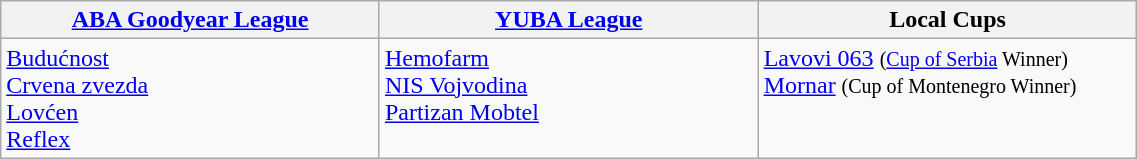<table class=wikitable width=60%>
<tr>
<th width=13%><a href='#'>ABA Goodyear League</a></th>
<th width=13%><a href='#'>YUBA League</a></th>
<th width=13%>Local Cups</th>
</tr>
<tr valign=top>
<td><a href='#'>Budućnost</a><br><a href='#'>Crvena zvezda</a><br><a href='#'>Lovćen</a><br><a href='#'>Reflex</a></td>
<td><a href='#'>Hemofarm</a><br><a href='#'>NIS Vojvodina</a><br><a href='#'>Partizan Mobtel</a></td>
<td><a href='#'>Lavovi 063</a> <small>(<a href='#'>Cup of Serbia</a> Winner)</small><br><a href='#'>Mornar</a> <small>(Cup of Montenegro  Winner)</small></td>
</tr>
</table>
